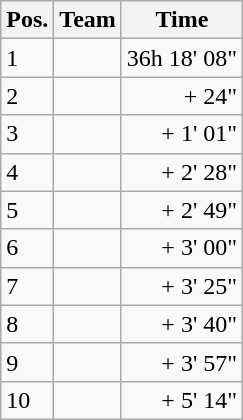<table class="wikitable">
<tr>
<th>Pos.</th>
<th>Team</th>
<th>Time</th>
</tr>
<tr>
<td>1</td>
<td></td>
<td align=right>36h 18' 08"</td>
</tr>
<tr>
<td>2</td>
<td></td>
<td align=right>+ 24"</td>
</tr>
<tr>
<td>3</td>
<td></td>
<td align=right>+ 1' 01"</td>
</tr>
<tr>
<td>4</td>
<td></td>
<td align=right>+ 2' 28"</td>
</tr>
<tr>
<td>5</td>
<td></td>
<td align=right>+ 2' 49"</td>
</tr>
<tr>
<td>6</td>
<td></td>
<td align=right>+ 3' 00"</td>
</tr>
<tr>
<td>7</td>
<td></td>
<td align=right>+ 3' 25"</td>
</tr>
<tr>
<td>8</td>
<td></td>
<td align=right>+ 3' 40"</td>
</tr>
<tr>
<td>9</td>
<td></td>
<td align=right>+ 3' 57"</td>
</tr>
<tr>
<td>10</td>
<td></td>
<td align=right>+ 5' 14"</td>
</tr>
</table>
